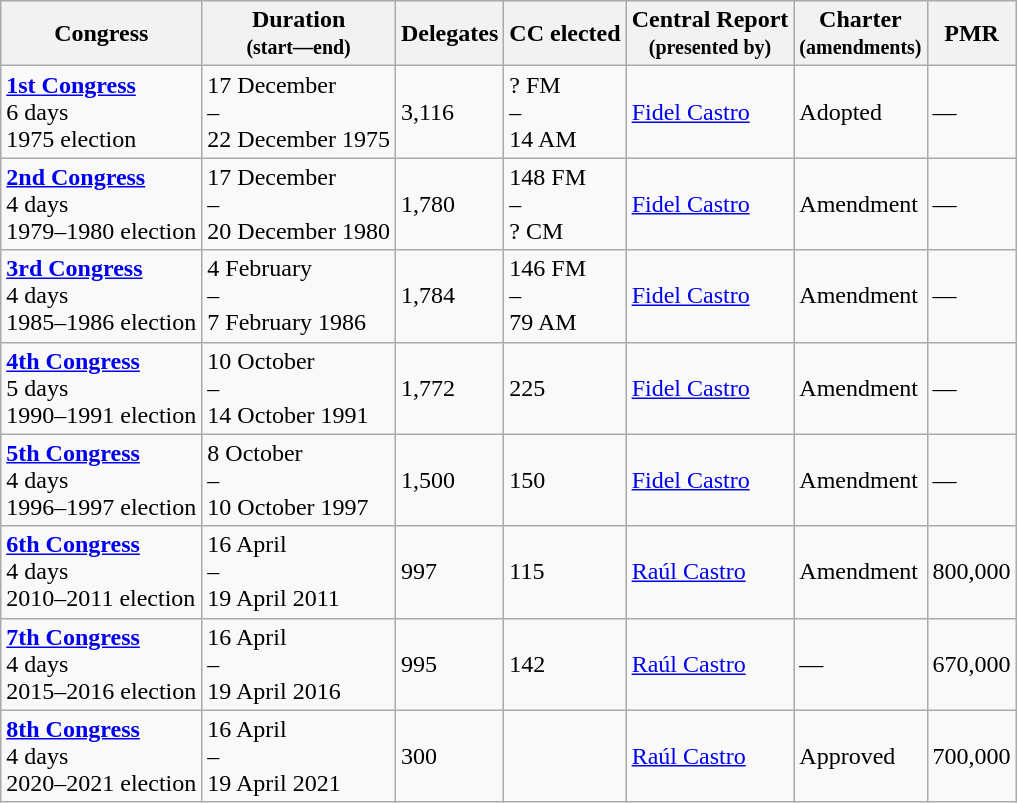<table class="wikitable">
<tr>
<th scope="col">Congress</th>
<th scope="col">Duration<br><small>(start—end)</small></th>
<th scope="col">Delegates</th>
<th scope="col">CC elected</th>
<th scope="col">Central Report<br><small>(presented by)</small></th>
<th scope="col">Charter<br><small>(amendments)</small></th>
<th scope="col">PMR</th>
</tr>
<tr>
<td align="left" scope="row" style="font-weight:normal;"><strong><a href='#'>1st Congress</a></strong><br>6 days<br>1975 election</td>
<td>17 December<br>–<br>22 December 1975</td>
<td>3,116</td>
<td>? FM<br>–<br>14 AM</td>
<td><a href='#'>Fidel Castro</a></td>
<td>Adopted</td>
<td>—</td>
</tr>
<tr>
<td align="left" scope="row" style="font-weight:normal;"><strong><a href='#'>2nd Congress</a></strong><br>4 days<br>1979–1980 election</td>
<td>17 December<br>–<br>20 December 1980</td>
<td>1,780</td>
<td>148 FM<br>–<br>? CM</td>
<td><a href='#'>Fidel Castro</a></td>
<td>Amendment</td>
<td>—</td>
</tr>
<tr>
<td align="left" scope="row" style="font-weight:normal;"><strong><a href='#'>3rd Congress</a></strong><br>4 days<br>1985–1986 election</td>
<td>4 February<br>–<br> 7 February 1986</td>
<td>1,784</td>
<td>146 FM<br>–<br>79 AM</td>
<td><a href='#'>Fidel Castro</a></td>
<td>Amendment</td>
<td>—</td>
</tr>
<tr>
<td align="left" scope="row" style="font-weight:normal;"><strong><a href='#'>4th Congress</a></strong><br>5 days<br>1990–1991 election</td>
<td>10 October<br>–<br>14 October 1991</td>
<td>1,772</td>
<td>225</td>
<td><a href='#'>Fidel Castro</a></td>
<td>Amendment</td>
<td>—</td>
</tr>
<tr>
<td align="left" scope="row" style="font-weight:normal;"> <strong><a href='#'>5th Congress</a></strong><br>4 days<br>1996–1997  election</td>
<td>8 October<br>–<br>10 October 1997</td>
<td>1,500</td>
<td>150</td>
<td><a href='#'>Fidel Castro</a></td>
<td>Amendment</td>
<td>—</td>
</tr>
<tr>
<td align="left" scope="row" style="font-weight:normal;"> <strong><a href='#'>6th Congress</a></strong><br>4 days<br>2010–2011 election</td>
<td>16 April<br>–<br>19 April 2011</td>
<td>997</td>
<td>115</td>
<td><a href='#'>Raúl Castro</a></td>
<td>Amendment</td>
<td>800,000</td>
</tr>
<tr>
<td align="left" scope="row" style="font-weight:normal;"><strong><a href='#'>7th Congress</a></strong><br>4 days<br>2015–2016 election</td>
<td>16 April <br>–<br> 19 April 2016</td>
<td>995</td>
<td>142</td>
<td><a href='#'>Raúl Castro</a></td>
<td>—</td>
<td>670,000</td>
</tr>
<tr>
<td> <strong><a href='#'>8th Congress</a></strong><br>4 days<br>2020–2021 election</td>
<td>16 April <br>–<br> 19 April 2021</td>
<td>300</td>
<td></td>
<td><a href='#'>Raúl Castro</a></td>
<td>Approved</td>
<td>700,000</td>
</tr>
</table>
